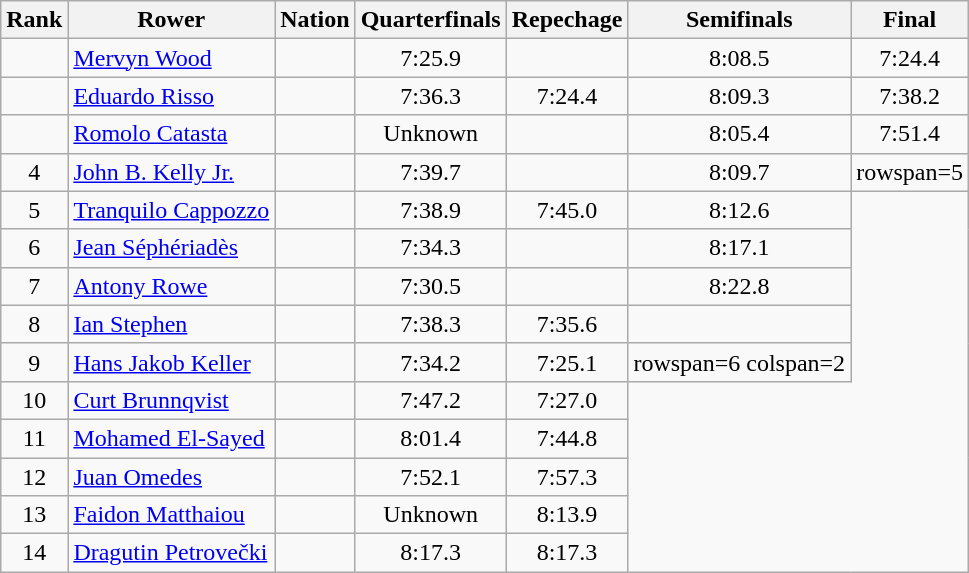<table class="wikitable sortable" style="text-align:center">
<tr>
<th>Rank</th>
<th>Rower</th>
<th>Nation</th>
<th>Quarterfinals</th>
<th>Repechage</th>
<th>Semifinals</th>
<th>Final</th>
</tr>
<tr>
<td></td>
<td align=left><a href='#'>Mervyn Wood</a></td>
<td align=left></td>
<td>7:25.9</td>
<td></td>
<td>8:08.5</td>
<td>7:24.4</td>
</tr>
<tr>
<td></td>
<td align=left><a href='#'>Eduardo Risso</a></td>
<td align=left></td>
<td>7:36.3</td>
<td>7:24.4</td>
<td>8:09.3</td>
<td>7:38.2</td>
</tr>
<tr>
<td></td>
<td align=left><a href='#'>Romolo Catasta</a></td>
<td align=left></td>
<td data-sort-value=9:99.9>Unknown</td>
<td></td>
<td>8:05.4</td>
<td>7:51.4</td>
</tr>
<tr>
<td>4</td>
<td align=left><a href='#'>John B. Kelly Jr.</a></td>
<td align=left></td>
<td>7:39.7</td>
<td></td>
<td>8:09.7</td>
<td>rowspan=5 </td>
</tr>
<tr>
<td>5</td>
<td align=left><a href='#'>Tranquilo Cappozzo</a></td>
<td align=left></td>
<td>7:38.9</td>
<td>7:45.0</td>
<td>8:12.6</td>
</tr>
<tr>
<td>6</td>
<td align=left><a href='#'>Jean Séphériadès</a></td>
<td align=left></td>
<td>7:34.3</td>
<td></td>
<td>8:17.1</td>
</tr>
<tr>
<td>7</td>
<td align=left><a href='#'>Antony Rowe</a></td>
<td align=left></td>
<td>7:30.5</td>
<td></td>
<td>8:22.8</td>
</tr>
<tr>
<td>8</td>
<td align=left><a href='#'>Ian Stephen</a></td>
<td align=left></td>
<td>7:38.3</td>
<td>7:35.6</td>
<td data-sort-value=9:99.9></td>
</tr>
<tr>
<td>9</td>
<td align=left><a href='#'>Hans Jakob Keller</a></td>
<td align=left></td>
<td>7:34.2</td>
<td>7:25.1</td>
<td>rowspan=6 colspan=2 </td>
</tr>
<tr>
<td>10</td>
<td align=left><a href='#'>Curt Brunnqvist</a></td>
<td align=left></td>
<td>7:47.2</td>
<td>7:27.0</td>
</tr>
<tr>
<td>11</td>
<td align=left><a href='#'>Mohamed El-Sayed</a></td>
<td align=left></td>
<td>8:01.4</td>
<td>7:44.8</td>
</tr>
<tr>
<td>12</td>
<td align=left><a href='#'>Juan Omedes</a></td>
<td align=left></td>
<td>7:52.1</td>
<td>7:57.3</td>
</tr>
<tr>
<td>13</td>
<td align=left><a href='#'>Faidon Matthaiou</a></td>
<td align=left></td>
<td data-sort-value=9:99.9>Unknown</td>
<td>8:13.9</td>
</tr>
<tr>
<td>14</td>
<td align=left><a href='#'>Dragutin Petrovečki</a></td>
<td align=left></td>
<td>8:17.3</td>
<td>8:17.3</td>
</tr>
</table>
